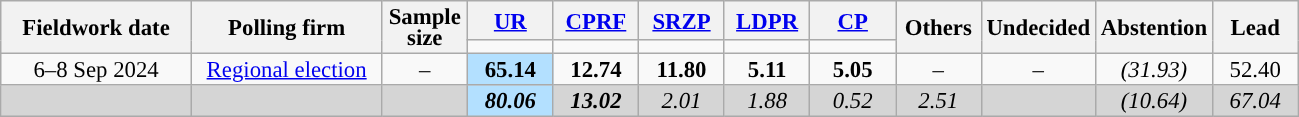<table class=wikitable style="font-size:95%; line-height:14px; text-align:center">
<tr>
<th style=width:120px; rowspan=2>Fieldwork date</th>
<th style=width:120px; rowspan=2>Polling firm</th>
<th style=width:50px; rowspan=2>Sample<br>size</th>
<th style="width:50px;"><a href='#'>UR</a></th>
<th style="width:50px;"><a href='#'>CPRF</a></th>
<th style="width:50px;"><a href='#'>SRZP</a></th>
<th style="width:50px;"><a href='#'>LDPR</a></th>
<th style="width:50px;"><a href='#'>CP</a></th>
<th style="width:50px;" rowspan=2>Others</th>
<th style="width:50px;" rowspan=2>Undecided</th>
<th style="width:50px;" rowspan=2>Abstention</th>
<th style="width:50px;" rowspan="2">Lead</th>
</tr>
<tr>
<td bgcolor=></td>
<td bgcolor=></td>
<td bgcolor=></td>
<td bgcolor=></td>
<td bgcolor=></td>
</tr>
<tr>
<td>6–8 Sep 2024</td>
<td><a href='#'>Regional election</a></td>
<td>–</td>
<td style="background:#B3E0FF"><strong>65.14</strong></td>
<td><strong>12.74</strong></td>
<td><strong>11.80</strong></td>
<td><strong>5.11</strong></td>
<td><strong>5.05</strong></td>
<td>–</td>
<td>–</td>
<td><em>(31.93)</em></td>
<td style="background:">52.40</td>
</tr>
<tr style="background:#D5D5D5">
<td></td>
<td></td>
<td></td>
<td style="background:#B3E0FF"><strong><em>80.06</em></strong></td>
<td><strong><em>13.02</em></strong></td>
<td><em>2.01</em></td>
<td><em>1.88</em></td>
<td><em>0.52</em></td>
<td><em>2.51</em></td>
<td></td>
<td><em>(10.64)</em></td>
<td style="background:"><em>67.04</em></td>
</tr>
</table>
